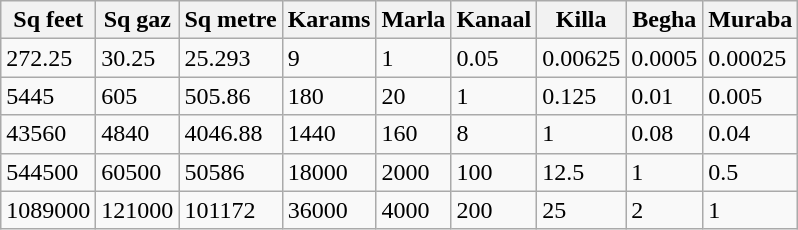<table class="wikitable">
<tr>
<th>Sq feet</th>
<th>Sq gaz</th>
<th>Sq metre</th>
<th>Karams</th>
<th>Marla</th>
<th>Kanaal</th>
<th>Killa</th>
<th>Begha</th>
<th>Muraba</th>
</tr>
<tr>
<td>272.25</td>
<td>30.25</td>
<td>25.293</td>
<td>9</td>
<td>1</td>
<td>0.05</td>
<td>0.00625</td>
<td>0.0005</td>
<td>0.00025</td>
</tr>
<tr>
<td>5445</td>
<td>605</td>
<td>505.86</td>
<td>180</td>
<td>20</td>
<td>1</td>
<td>0.125</td>
<td>0.01</td>
<td>0.005</td>
</tr>
<tr>
<td>43560</td>
<td>4840</td>
<td>4046.88</td>
<td>1440</td>
<td>160</td>
<td>8</td>
<td>1</td>
<td>0.08</td>
<td>0.04</td>
</tr>
<tr>
<td>544500</td>
<td>60500</td>
<td>50586</td>
<td>18000</td>
<td>2000</td>
<td>100</td>
<td>12.5</td>
<td>1</td>
<td>0.5</td>
</tr>
<tr>
<td>1089000</td>
<td>121000</td>
<td>101172</td>
<td>36000</td>
<td>4000</td>
<td>200</td>
<td>25</td>
<td>2</td>
<td>1</td>
</tr>
</table>
